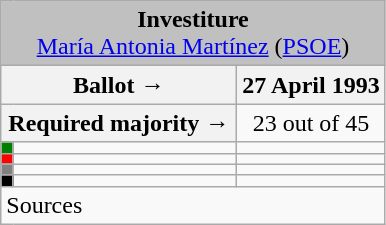<table class="wikitable" style="text-align:center;">
<tr>
<td colspan="3" align="center" bgcolor="#C0C0C0"><strong>Investiture</strong><br><a href='#'>María Antonia Martínez</a> (<a href='#'>PSOE</a>)</td>
</tr>
<tr>
<th colspan="2" width="150px">Ballot →</th>
<th>27 April 1993</th>
</tr>
<tr>
<th colspan="2">Required majority →</th>
<td>23 out of 45 </td>
</tr>
<tr>
<th width="1px" style="background:green;"></th>
<td align="left"></td>
<td></td>
</tr>
<tr>
<th style="color:inherit;background:red;"></th>
<td align="left"></td>
<td></td>
</tr>
<tr>
<th style="color:inherit;background:gray;"></th>
<td align="left"></td>
<td></td>
</tr>
<tr>
<th style="color:inherit;background:black;"></th>
<td align="left"></td>
<td></td>
</tr>
<tr>
<td align="left" colspan="3">Sources</td>
</tr>
</table>
